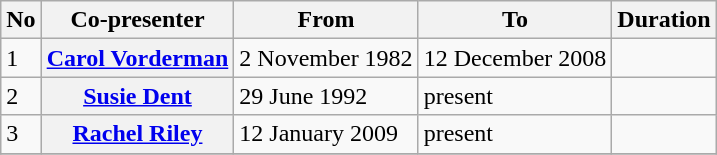<table class="wikitable sortable plainrowheaders">
<tr>
<th scope=col>No</th>
<th scope=col>Co-presenter</th>
<th scope=col>From</th>
<th scope=col>To</th>
<th scope=col>Duration</th>
</tr>
<tr>
<td>1</td>
<th scope=row><a href='#'>Carol Vorderman</a></th>
<td>2 November 1982</td>
<td>12 December 2008</td>
<td></td>
</tr>
<tr>
<td>2</td>
<th scope=row><a href='#'>Susie Dent</a></th>
<td>29 June 1992</td>
<td>present</td>
<td></td>
</tr>
<tr>
<td>3</td>
<th scope=row><a href='#'>Rachel Riley</a></th>
<td>12 January 2009</td>
<td>present</td>
<td></td>
</tr>
<tr>
</tr>
</table>
